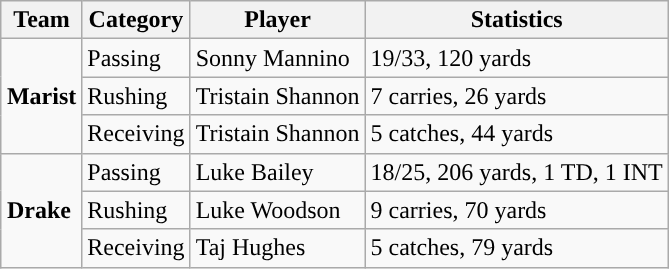<table class="wikitable" style="float: right;">
<tr>
<th>Team</th>
<th>Category</th>
<th>Player</th>
<th>Statistics</th>
</tr>
<tr>
<td rowspan=3><strong>Marist</strong></td>
<td>Passing</td>
<td>Sonny Mannino</td>
<td>19/33, 120 yards</td>
</tr>
<tr>
<td>Rushing</td>
<td>Tristain Shannon</td>
<td>7 carries, 26 yards</td>
</tr>
<tr>
<td>Receiving</td>
<td>Tristain Shannon</td>
<td>5 catches, 44 yards</td>
</tr>
<tr>
<td rowspan=3><strong>Drake</strong></td>
<td>Passing</td>
<td>Luke Bailey</td>
<td>18/25, 206 yards, 1 TD, 1 INT</td>
</tr>
<tr>
<td>Rushing</td>
<td>Luke Woodson</td>
<td>9 carries, 70 yards</td>
</tr>
<tr>
<td>Receiving</td>
<td>Taj Hughes</td>
<td>5 catches, 79 yards</td>
</tr>
</table>
